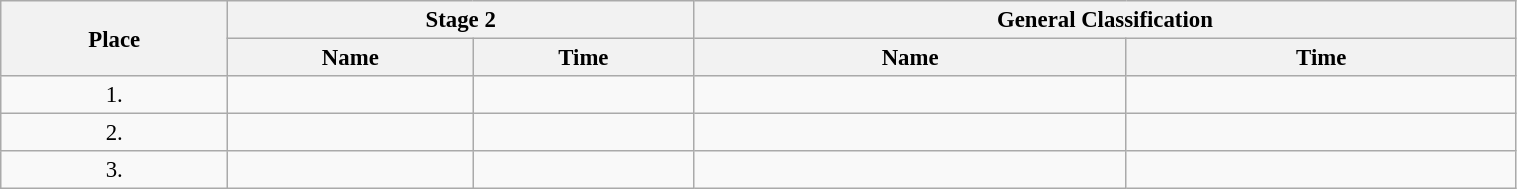<table class=wikitable style="font-size:95%" width="80%">
<tr>
<th rowspan="2">Place</th>
<th colspan="2">Stage 2</th>
<th colspan="2">General Classification</th>
</tr>
<tr>
<th>Name</th>
<th>Time</th>
<th>Name</th>
<th>Time</th>
</tr>
<tr>
<td align="center">1.</td>
<td></td>
<td></td>
<td></td>
<td></td>
</tr>
<tr>
<td align="center">2.</td>
<td></td>
<td></td>
<td></td>
<td></td>
</tr>
<tr>
<td align="center">3.</td>
<td></td>
<td></td>
<td></td>
<td></td>
</tr>
</table>
